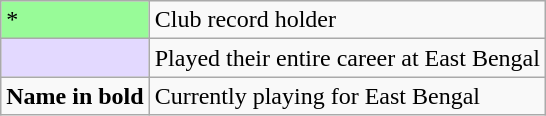<table class="wikitable">
<tr>
<td style="background:#98fb98;">*</td>
<td>Club record holder</td>
</tr>
<tr>
<td style="background:#e3d9ff;"></td>
<td>Played their entire career at East Bengal</td>
</tr>
<tr>
<td><strong>Name in bold</strong></td>
<td>Currently playing for East Bengal</td>
</tr>
</table>
